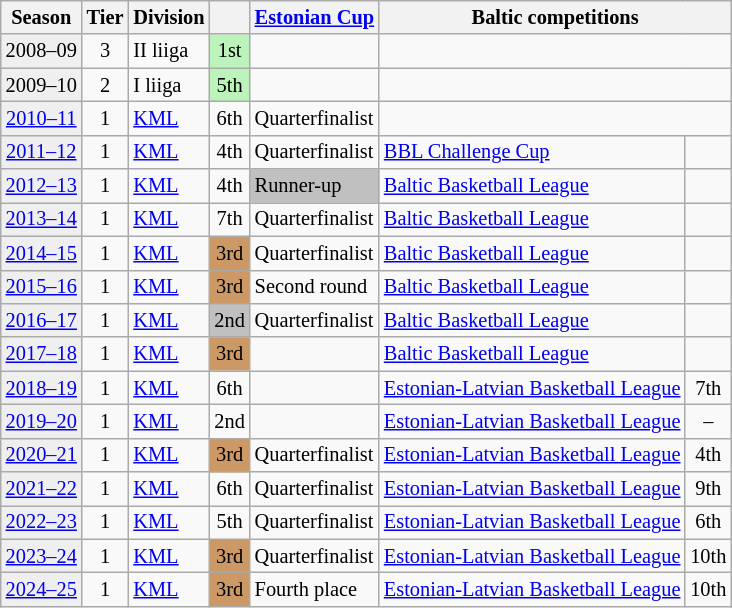<table class="wikitable" style="font-size:85%; text-align:center">
<tr>
<th>Season</th>
<th>Tier</th>
<th>Division</th>
<th></th>
<th><a href='#'>Estonian Cup</a></th>
<th colspan=2>Baltic competitions</th>
</tr>
<tr>
<td bgcolor=#efefef>2008–09</td>
<td>3</td>
<td align=left>II liiga</td>
<td bgcolor=#BBF3BB>1st</td>
<td></td>
<td colspan=2></td>
</tr>
<tr>
<td bgcolor=#efefef>2009–10</td>
<td>2</td>
<td align=left>I liiga</td>
<td bgcolor=#BBF3BB>5th</td>
<td></td>
<td colspan=2></td>
</tr>
<tr>
<td bgcolor=#efefef><a href='#'>2010–11</a></td>
<td>1</td>
<td align=left><a href='#'>KML</a></td>
<td>6th</td>
<td align=left>Quarterfinalist</td>
<td colspan=2></td>
</tr>
<tr>
<td bgcolor=#efefef><a href='#'>2011–12</a></td>
<td>1</td>
<td align=left><a href='#'>KML</a></td>
<td>4th</td>
<td align=left>Quarterfinalist</td>
<td align=left><a href='#'>BBL Challenge Cup</a></td>
<td></td>
</tr>
<tr>
<td bgcolor=#efefef><a href='#'>2012–13</a></td>
<td>1</td>
<td align=left><a href='#'>KML</a></td>
<td>4th</td>
<td align=left bgcolor=silver>Runner-up</td>
<td align=left><a href='#'>Baltic Basketball League</a></td>
<td></td>
</tr>
<tr>
<td bgcolor=#efefef><a href='#'>2013–14</a></td>
<td>1</td>
<td align=left><a href='#'>KML</a></td>
<td>7th</td>
<td align=left>Quarterfinalist</td>
<td align=left><a href='#'>Baltic Basketball League</a></td>
<td></td>
</tr>
<tr>
<td bgcolor=#efefef><a href='#'>2014–15</a></td>
<td>1</td>
<td align=left><a href='#'>KML</a></td>
<td bgcolor=#cc9966>3rd</td>
<td align=left>Quarterfinalist</td>
<td align=left><a href='#'>Baltic Basketball League</a></td>
<td></td>
</tr>
<tr>
<td bgcolor=#efefef><a href='#'>2015–16</a></td>
<td>1</td>
<td align=left><a href='#'>KML</a></td>
<td bgcolor=#cc9966>3rd</td>
<td align=left>Second round</td>
<td align=left><a href='#'>Baltic Basketball League</a></td>
<td></td>
</tr>
<tr>
<td bgcolor=#efefef><a href='#'>2016–17</a></td>
<td>1</td>
<td align=left><a href='#'>KML</a></td>
<td bgcolor=silver>2nd</td>
<td align=left>Quarterfinalist</td>
<td align=left><a href='#'>Baltic Basketball League</a></td>
<td></td>
</tr>
<tr>
<td bgcolor=#efefef><a href='#'>2017–18</a></td>
<td>1</td>
<td align=left><a href='#'>KML</a></td>
<td bgcolor=#cc9966>3rd</td>
<td align=left></td>
<td align=left><a href='#'>Baltic Basketball League</a></td>
<td></td>
</tr>
<tr>
<td bgcolor=#efefef><a href='#'>2018–19</a></td>
<td>1</td>
<td align=left><a href='#'>KML</a></td>
<td>6th</td>
<td align=left></td>
<td align=left><a href='#'>Estonian-Latvian Basketball League</a></td>
<td>7th</td>
</tr>
<tr>
<td bgcolor=#efefef><a href='#'>2019–20</a></td>
<td>1</td>
<td align=left><a href='#'>KML</a></td>
<td>2nd</td>
<td align=left></td>
<td align=left><a href='#'>Estonian-Latvian Basketball League</a></td>
<td>–</td>
</tr>
<tr>
<td bgcolor=#efefef><a href='#'>2020–21</a></td>
<td>1</td>
<td align=left><a href='#'>KML</a></td>
<td bgcolor=#cc9966>3rd</td>
<td align=left>Quarterfinalist</td>
<td align=left><a href='#'>Estonian-Latvian Basketball League</a></td>
<td>4th</td>
</tr>
<tr>
<td bgcolor=#efefef><a href='#'>2021–22</a></td>
<td>1</td>
<td align=left><a href='#'>KML</a></td>
<td>6th</td>
<td align=left>Quarterfinalist</td>
<td align=left><a href='#'>Estonian-Latvian Basketball League</a></td>
<td>9th</td>
</tr>
<tr>
<td bgcolor=#efefef><a href='#'>2022–23</a></td>
<td>1</td>
<td align=left><a href='#'>KML</a></td>
<td>5th</td>
<td align=left>Quarterfinalist</td>
<td align=left><a href='#'>Estonian-Latvian Basketball League</a></td>
<td>6th</td>
</tr>
<tr>
<td bgcolor=#efefef><a href='#'>2023–24</a></td>
<td>1</td>
<td align=left><a href='#'>KML</a></td>
<td bgcolor=#cc9966>3rd</td>
<td align=left>Quarterfinalist</td>
<td align=left><a href='#'>Estonian-Latvian Basketball League</a></td>
<td>10th</td>
</tr>
<tr>
<td bgcolor=#efefef><a href='#'>2024–25</a></td>
<td>1</td>
<td align=left><a href='#'>KML</a></td>
<td bgcolor=#cc9966>3rd</td>
<td align=left>Fourth place</td>
<td align=left><a href='#'>Estonian-Latvian Basketball League</a></td>
<td>10th</td>
</tr>
</table>
